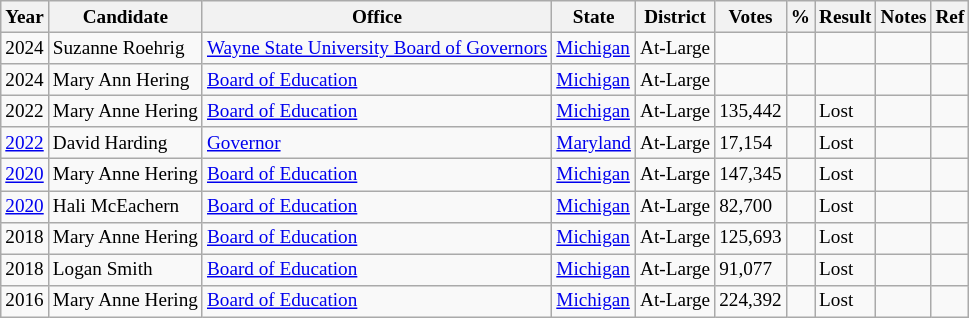<table class="wikitable sortable" style="font-size:80%">
<tr>
<th>Year</th>
<th>Candidate</th>
<th>Office</th>
<th>State</th>
<th>District</th>
<th>Votes</th>
<th>%</th>
<th>Result</th>
<th>Notes</th>
<th>Ref</th>
</tr>
<tr>
<td>2024</td>
<td>Suzanne Roehrig</td>
<td><a href='#'>Wayne State University Board of Governors</a></td>
<td><a href='#'>Michigan</a></td>
<td>At-Large</td>
<td></td>
<td></td>
<td></td>
<td></td>
<td></td>
</tr>
<tr>
<td>2024</td>
<td>Mary Ann Hering</td>
<td><a href='#'>Board of Education</a></td>
<td><a href='#'>Michigan</a></td>
<td>At-Large</td>
<td></td>
<td></td>
<td></td>
<td></td>
<td></td>
</tr>
<tr>
<td>2022</td>
<td>Mary Anne Hering</td>
<td><a href='#'>Board of Education</a></td>
<td><a href='#'>Michigan</a></td>
<td>At-Large</td>
<td>135,442</td>
<td></td>
<td> Lost</td>
<td></td>
<td></td>
</tr>
<tr>
<td><a href='#'>2022</a></td>
<td>David Harding</td>
<td><a href='#'>Governor</a></td>
<td><a href='#'>Maryland</a></td>
<td>At-Large</td>
<td>17,154</td>
<td></td>
<td> Lost</td>
<td></td>
<td></td>
</tr>
<tr>
<td><a href='#'>2020</a></td>
<td>Mary Anne Hering</td>
<td><a href='#'>Board of Education</a></td>
<td><a href='#'>Michigan</a></td>
<td>At-Large</td>
<td>147,345</td>
<td></td>
<td> Lost</td>
<td></td>
<td></td>
</tr>
<tr>
<td><a href='#'>2020</a></td>
<td>Hali McEachern</td>
<td><a href='#'>Board of Education</a></td>
<td><a href='#'>Michigan</a></td>
<td>At-Large</td>
<td>82,700</td>
<td></td>
<td> Lost</td>
<td></td>
<td></td>
</tr>
<tr>
<td>2018</td>
<td>Mary Anne Hering</td>
<td><a href='#'>Board of Education</a></td>
<td><a href='#'>Michigan</a></td>
<td>At-Large</td>
<td>125,693</td>
<td></td>
<td> Lost</td>
<td></td>
<td></td>
</tr>
<tr>
<td>2018</td>
<td>Logan Smith</td>
<td><a href='#'>Board of Education</a></td>
<td><a href='#'>Michigan</a></td>
<td>At-Large</td>
<td>91,077</td>
<td></td>
<td> Lost</td>
<td></td>
<td></td>
</tr>
<tr>
<td>2016</td>
<td>Mary Anne Hering</td>
<td><a href='#'>Board of Education</a></td>
<td><a href='#'>Michigan</a></td>
<td>At-Large</td>
<td>224,392</td>
<td></td>
<td> Lost</td>
<td></td>
<td></td>
</tr>
</table>
